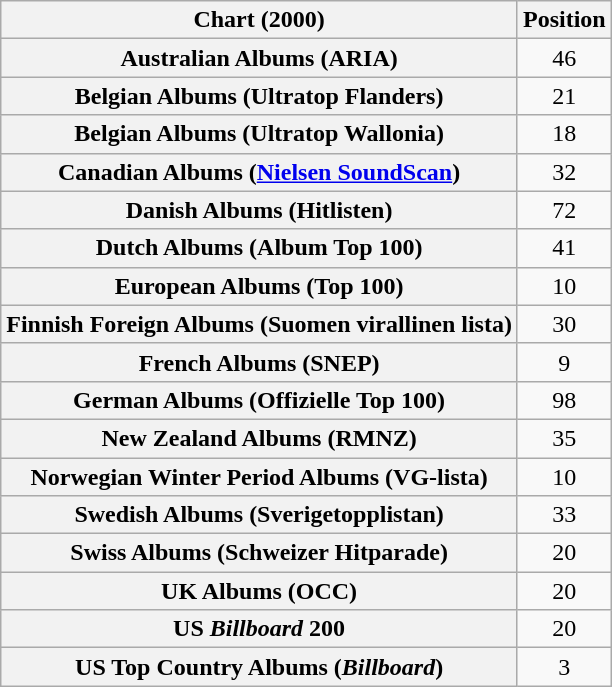<table class="wikitable sortable plainrowheaders" style="text-align:center;">
<tr>
<th scope="col">Chart (2000)</th>
<th scope="col">Position</th>
</tr>
<tr>
<th scope="row">Australian Albums (ARIA)</th>
<td>46</td>
</tr>
<tr>
<th scope="row">Belgian Albums (Ultratop Flanders)</th>
<td>21</td>
</tr>
<tr>
<th scope="row">Belgian Albums (Ultratop Wallonia)</th>
<td>18</td>
</tr>
<tr>
<th scope="row">Canadian Albums (<a href='#'>Nielsen SoundScan</a>)</th>
<td>32</td>
</tr>
<tr>
<th scope="row">Danish Albums (Hitlisten)</th>
<td>72</td>
</tr>
<tr>
<th scope="row">Dutch Albums (Album Top 100)</th>
<td>41</td>
</tr>
<tr>
<th scope="row">European Albums (Top 100)</th>
<td>10</td>
</tr>
<tr>
<th scope="row">Finnish Foreign Albums (Suomen virallinen lista)</th>
<td>30</td>
</tr>
<tr>
<th scope="row">French Albums (SNEP)</th>
<td>9</td>
</tr>
<tr>
<th scope="row">German Albums (Offizielle Top 100)</th>
<td>98</td>
</tr>
<tr>
<th scope="row">New Zealand Albums (RMNZ)</th>
<td>35</td>
</tr>
<tr>
<th scope="row">Norwegian Winter Period Albums (VG-lista)</th>
<td>10</td>
</tr>
<tr>
<th scope="row">Swedish Albums (Sverigetopplistan)</th>
<td>33</td>
</tr>
<tr>
<th scope="row">Swiss Albums (Schweizer Hitparade)</th>
<td>20</td>
</tr>
<tr>
<th scope="row">UK Albums (OCC)</th>
<td>20</td>
</tr>
<tr>
<th scope="row">US <em>Billboard</em> 200</th>
<td>20</td>
</tr>
<tr>
<th scope="row">US Top Country Albums (<em>Billboard</em>)</th>
<td>3</td>
</tr>
</table>
